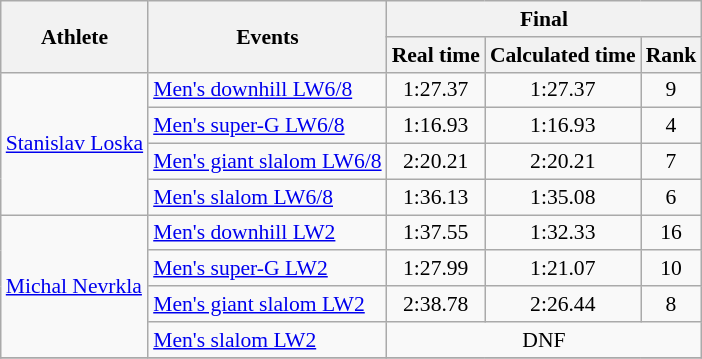<table class="wikitable" style="font-size:90%">
<tr>
<th rowspan="2">Athlete</th>
<th rowspan="2">Events</th>
<th colspan="3">Final</th>
</tr>
<tr>
<th>Real time</th>
<th>Calculated time</th>
<th>Rank</th>
</tr>
<tr>
<td rowspan="4"><a href='#'>Stanislav Loska</a></td>
<td><a href='#'>Men's downhill LW6/8</a></td>
<td align="center">1:27.37</td>
<td align="center">1:27.37</td>
<td align="center">9</td>
</tr>
<tr>
<td><a href='#'>Men's super-G LW6/8</a></td>
<td align="center">1:16.93</td>
<td align="center">1:16.93</td>
<td align="center">4</td>
</tr>
<tr>
<td><a href='#'>Men's giant slalom LW6/8</a></td>
<td align="center">2:20.21</td>
<td align="center">2:20.21</td>
<td align="center">7</td>
</tr>
<tr>
<td><a href='#'>Men's slalom LW6/8</a></td>
<td align="center">1:36.13</td>
<td align="center">1:35.08</td>
<td align="center">6</td>
</tr>
<tr>
<td rowspan="4"><a href='#'>Michal Nevrkla</a></td>
<td><a href='#'>Men's downhill LW2</a></td>
<td align="center">1:37.55</td>
<td align="center">1:32.33</td>
<td align="center">16</td>
</tr>
<tr>
<td><a href='#'>Men's super-G LW2</a></td>
<td align="center">1:27.99</td>
<td align="center">1:21.07</td>
<td align="center">10</td>
</tr>
<tr>
<td><a href='#'>Men's giant slalom LW2</a></td>
<td align="center">2:38.78</td>
<td align="center">2:26.44</td>
<td align="center">8</td>
</tr>
<tr>
<td><a href='#'>Men's slalom LW2</a></td>
<td align="center" colspan="3">DNF</td>
</tr>
<tr>
</tr>
</table>
